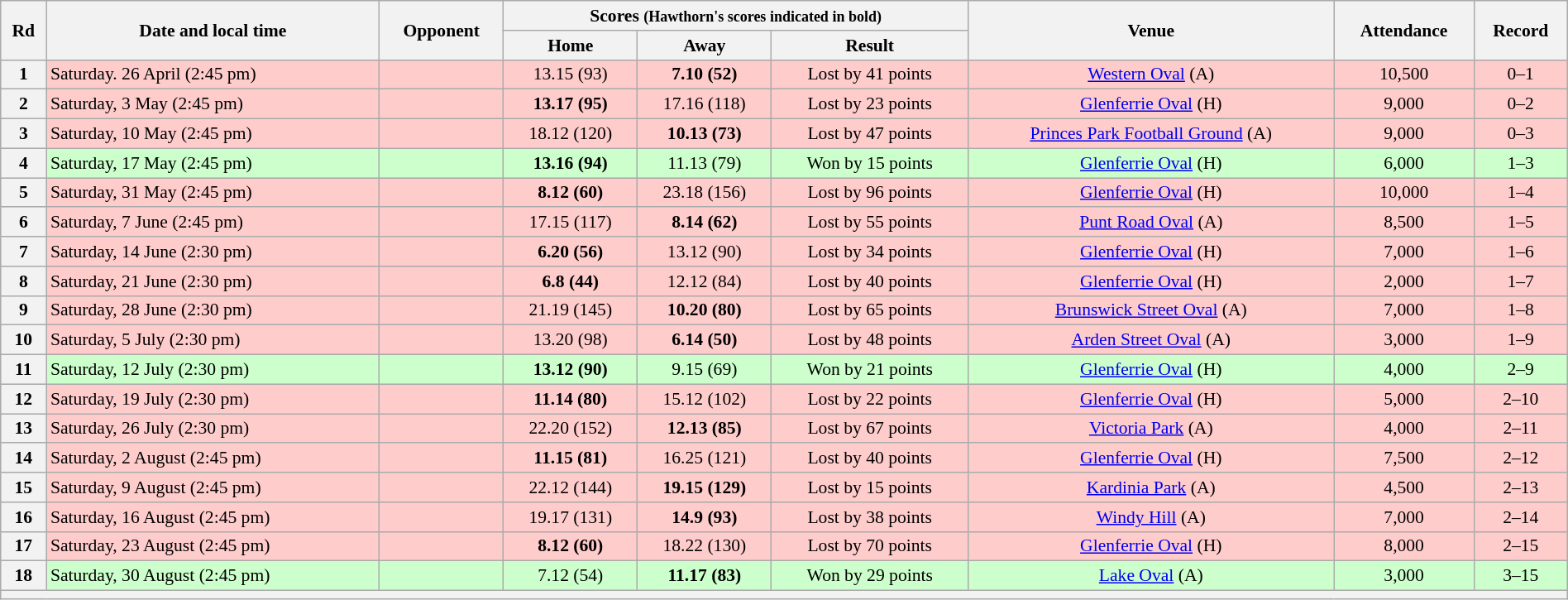<table class="wikitable" style="font-size:90%; text-align:center; width: 100%; margin-left: auto; margin-right: auto">
<tr>
<th rowspan="2">Rd</th>
<th rowspan="2">Date and local time</th>
<th rowspan="2">Opponent</th>
<th colspan="3">Scores <small>(Hawthorn's scores indicated in bold)</small></th>
<th rowspan="2">Venue</th>
<th rowspan="2">Attendance</th>
<th rowspan="2">Record</th>
</tr>
<tr>
<th>Home</th>
<th>Away</th>
<th>Result</th>
</tr>
<tr style="background:#fcc;">
<th>1</th>
<td align=left>Saturday. 26 April (2:45 pm)</td>
<td align=left></td>
<td>13.15 (93)</td>
<td><strong>7.10 (52)</strong></td>
<td>Lost by 41 points</td>
<td><a href='#'>Western Oval</a> (A)</td>
<td>10,500</td>
<td>0–1</td>
</tr>
<tr style="background:#fcc;">
<th>2</th>
<td align=left>Saturday, 3 May (2:45 pm)</td>
<td align=left></td>
<td><strong>13.17 (95)</strong></td>
<td>17.16 (118)</td>
<td>Lost by 23 points</td>
<td><a href='#'>Glenferrie Oval</a> (H)</td>
<td>9,000</td>
<td>0–2</td>
</tr>
<tr style="background:#fcc;">
<th>3</th>
<td align=left>Saturday, 10 May (2:45 pm)</td>
<td align=left></td>
<td>18.12 (120)</td>
<td><strong>10.13 (73)</strong></td>
<td>Lost by 47 points</td>
<td><a href='#'>Princes Park Football Ground</a> (A)</td>
<td>9,000</td>
<td>0–3</td>
</tr>
<tr style="background:#cfc">
<th>4</th>
<td align=left>Saturday, 17 May (2:45 pm)</td>
<td align=left></td>
<td><strong>13.16 (94)</strong></td>
<td>11.13 (79)</td>
<td>Won by 15 points</td>
<td><a href='#'>Glenferrie Oval</a> (H)</td>
<td>6,000</td>
<td>1–3</td>
</tr>
<tr style="background:#fcc;">
<th>5</th>
<td align=left>Saturday, 31 May (2:45 pm)</td>
<td align=left></td>
<td><strong>8.12 (60)</strong></td>
<td>23.18 (156)</td>
<td>Lost by 96 points</td>
<td><a href='#'>Glenferrie Oval</a> (H)</td>
<td>10,000</td>
<td>1–4</td>
</tr>
<tr style="background:#fcc;">
<th>6</th>
<td align=left>Saturday, 7 June (2:45 pm)</td>
<td align=left></td>
<td>17.15 (117)</td>
<td><strong>8.14 (62)</strong></td>
<td>Lost by 55 points</td>
<td><a href='#'>Punt Road Oval</a> (A)</td>
<td>8,500</td>
<td>1–5</td>
</tr>
<tr style="background:#fcc;">
<th>7</th>
<td align=left>Saturday, 14 June  (2:30 pm)</td>
<td align=left></td>
<td><strong>6.20 (56)</strong></td>
<td>13.12 (90)</td>
<td>Lost by 34 points</td>
<td><a href='#'>Glenferrie Oval</a> (H)</td>
<td>7,000</td>
<td>1–6</td>
</tr>
<tr style="background:#fcc;">
<th>8</th>
<td align=left>Saturday, 21 June (2:30 pm)</td>
<td align=left></td>
<td><strong>6.8 (44)</strong></td>
<td>12.12 (84)</td>
<td>Lost by 40 points</td>
<td><a href='#'>Glenferrie Oval</a> (H)</td>
<td>2,000</td>
<td>1–7</td>
</tr>
<tr style="background:#fcc;">
<th>9</th>
<td align=left>Saturday, 28 June (2:30 pm)</td>
<td align=left></td>
<td>21.19 (145)</td>
<td><strong>10.20 (80)</strong></td>
<td>Lost by 65 points</td>
<td><a href='#'>Brunswick Street Oval</a> (A)</td>
<td>7,000</td>
<td>1–8</td>
</tr>
<tr style="background:#fcc;">
<th>10</th>
<td align=left>Saturday, 5 July (2:30 pm)</td>
<td align=left></td>
<td>13.20 (98)</td>
<td><strong>6.14 (50)</strong></td>
<td>Lost by 48 points</td>
<td><a href='#'>Arden Street Oval</a> (A)</td>
<td>3,000</td>
<td>1–9</td>
</tr>
<tr style="background:#cfc">
<th>11</th>
<td align=left>Saturday, 12 July (2:30 pm)</td>
<td align=left></td>
<td><strong>13.12 (90)</strong></td>
<td>9.15 (69)</td>
<td>Won by 21 points</td>
<td><a href='#'>Glenferrie Oval</a> (H)</td>
<td>4,000</td>
<td>2–9</td>
</tr>
<tr style="background:#fcc;">
<th>12</th>
<td align=left>Saturday, 19 July (2:30 pm)</td>
<td align=left></td>
<td><strong>11.14 (80)</strong></td>
<td>15.12 (102)</td>
<td>Lost by 22 points</td>
<td><a href='#'>Glenferrie Oval</a> (H)</td>
<td>5,000</td>
<td>2–10</td>
</tr>
<tr style="background:#fcc;">
<th>13</th>
<td align=left>Saturday, 26 July (2:30 pm)</td>
<td align=left></td>
<td>22.20 (152)</td>
<td><strong>12.13 (85)</strong></td>
<td>Lost by 67 points</td>
<td><a href='#'>Victoria Park</a> (A)</td>
<td>4,000</td>
<td>2–11</td>
</tr>
<tr style="background:#fcc;">
<th>14</th>
<td align=left>Saturday, 2 August (2:45 pm)</td>
<td align=left></td>
<td><strong>11.15 (81)</strong></td>
<td>16.25 (121)</td>
<td>Lost by 40 points</td>
<td><a href='#'>Glenferrie Oval</a> (H)</td>
<td>7,500</td>
<td>2–12</td>
</tr>
<tr style="background:#fcc;">
<th>15</th>
<td align=left>Saturday, 9 August (2:45 pm)</td>
<td align=left></td>
<td>22.12 (144)</td>
<td><strong>19.15 (129)</strong></td>
<td>Lost by 15 points</td>
<td><a href='#'>Kardinia Park</a> (A)</td>
<td>4,500</td>
<td>2–13</td>
</tr>
<tr style="background:#fcc;">
<th>16</th>
<td align=left>Saturday, 16 August (2:45 pm)</td>
<td align=left></td>
<td>19.17 (131)</td>
<td><strong>14.9 (93)</strong></td>
<td>Lost by 38 points</td>
<td><a href='#'>Windy Hill</a> (A)</td>
<td>7,000</td>
<td>2–14</td>
</tr>
<tr style="background:#fcc;">
<th>17</th>
<td align=left>Saturday, 23 August (2:45 pm)</td>
<td align=left></td>
<td><strong>8.12 (60)</strong></td>
<td>18.22 (130)</td>
<td>Lost by 70 points</td>
<td><a href='#'>Glenferrie Oval</a> (H)</td>
<td>8,000</td>
<td>2–15</td>
</tr>
<tr style="background:#cfc">
<th>18</th>
<td align=left>Saturday, 30 August (2:45 pm)</td>
<td align=left></td>
<td>7.12 (54)</td>
<td><strong>11.17 (83)</strong></td>
<td>Won by 29 points</td>
<td><a href='#'>Lake Oval</a> (A)</td>
<td>3,000</td>
<td>3–15</td>
</tr>
<tr>
<th colspan=9></th>
</tr>
</table>
